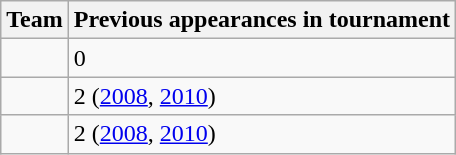<table class="wikitable sortable" style="text-align: left;">
<tr>
<th>Team</th>
<th>Previous appearances in tournament</th>
</tr>
<tr>
<td></td>
<td>0</td>
</tr>
<tr>
<td></td>
<td>2 (<a href='#'>2008</a>, <a href='#'>2010</a>)</td>
</tr>
<tr>
<td></td>
<td>2 (<a href='#'>2008</a>, <a href='#'>2010</a>)</td>
</tr>
</table>
